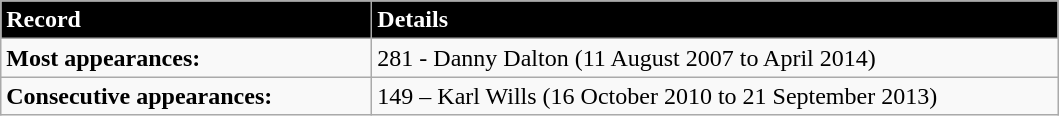<table class="wikitable">
<tr style="background: black; color: white">
<td width="240pt"><strong>Record</strong></td>
<td width="450pt"><strong>Details</strong></td>
</tr>
<tr>
<td><strong>Most appearances:</strong></td>
<td>281 - Danny Dalton (11 August 2007 to April 2014)</td>
</tr>
<tr>
<td><strong>Consecutive appearances:</strong></td>
<td>149 – Karl Wills (16 October 2010 to 21 September 2013)</td>
</tr>
</table>
